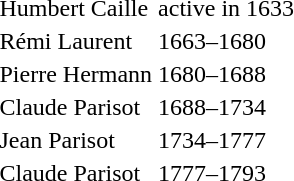<table>
<tr>
<td>Humbert Caille</td>
<td>active in 1633</td>
</tr>
<tr>
<td>Rémi Laurent</td>
<td>1663–1680</td>
</tr>
<tr>
<td>Pierre Hermann</td>
<td>1680–1688</td>
</tr>
<tr>
<td>Claude Parisot</td>
<td>1688–1734</td>
</tr>
<tr>
<td>Jean Parisot</td>
<td>1734–1777</td>
</tr>
<tr>
<td>Claude Parisot</td>
<td>1777–1793</td>
</tr>
</table>
